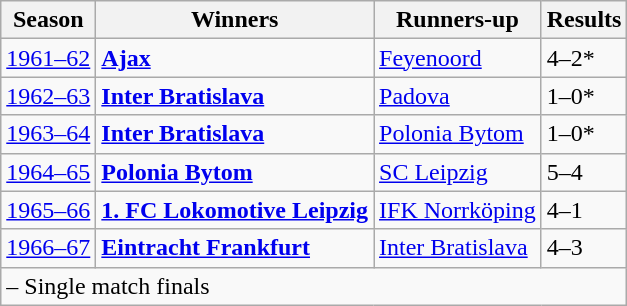<table class="wikitable">
<tr>
<th>Season</th>
<th>Winners</th>
<th>Runners-up</th>
<th>Results</th>
</tr>
<tr>
<td><a href='#'>1961–62</a></td>
<td> <strong><a href='#'>Ajax</a></strong></td>
<td> <a href='#'>Feyenoord</a></td>
<td>4–2*</td>
</tr>
<tr>
<td><a href='#'>1962–63</a></td>
<td> <strong><a href='#'>Inter Bratislava</a></strong></td>
<td> <a href='#'>Padova</a></td>
<td>1–0*</td>
</tr>
<tr>
<td><a href='#'>1963–64</a></td>
<td> <strong><a href='#'>Inter Bratislava</a></strong></td>
<td> <a href='#'>Polonia Bytom</a></td>
<td>1–0*</td>
</tr>
<tr>
<td><a href='#'>1964–65</a></td>
<td> <strong><a href='#'>Polonia Bytom</a></strong></td>
<td> <a href='#'>SC Leipzig</a></td>
<td>5–4</td>
</tr>
<tr>
<td><a href='#'>1965–66</a></td>
<td> <strong><a href='#'>1. FC Lokomotive Leipzig</a></strong></td>
<td> <a href='#'>IFK Norrköping</a></td>
<td>4–1</td>
</tr>
<tr>
<td><a href='#'>1966–67</a></td>
<td> <strong><a href='#'>Eintracht Frankfurt</a></strong></td>
<td> <a href='#'>Inter Bratislava</a></td>
<td>4–3</td>
</tr>
<tr>
<td colspan=6> – Single match finals</td>
</tr>
</table>
